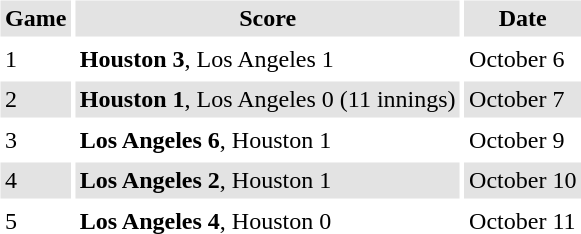<table border="0" cellspacing="3" cellpadding="3">
<tr style="background: #e3e3e3;">
<th>Game</th>
<th>Score</th>
<th>Date</th>
</tr>
<tr>
<td>1</td>
<td><strong>Houston 3</strong>, Los Angeles 1</td>
<td>October 6</td>
</tr>
<tr style="background: #e3e3e3;">
<td>2</td>
<td><strong>Houston 1</strong>, Los Angeles 0 (11 innings)</td>
<td>October 7</td>
</tr>
<tr>
<td>3</td>
<td><strong>Los Angeles 6</strong>, Houston 1</td>
<td>October 9</td>
</tr>
<tr style="background: #e3e3e3;">
<td>4</td>
<td><strong>Los Angeles 2</strong>, Houston 1</td>
<td>October 10</td>
</tr>
<tr>
<td>5</td>
<td><strong>Los Angeles 4</strong>, Houston 0</td>
<td>October 11</td>
</tr>
</table>
